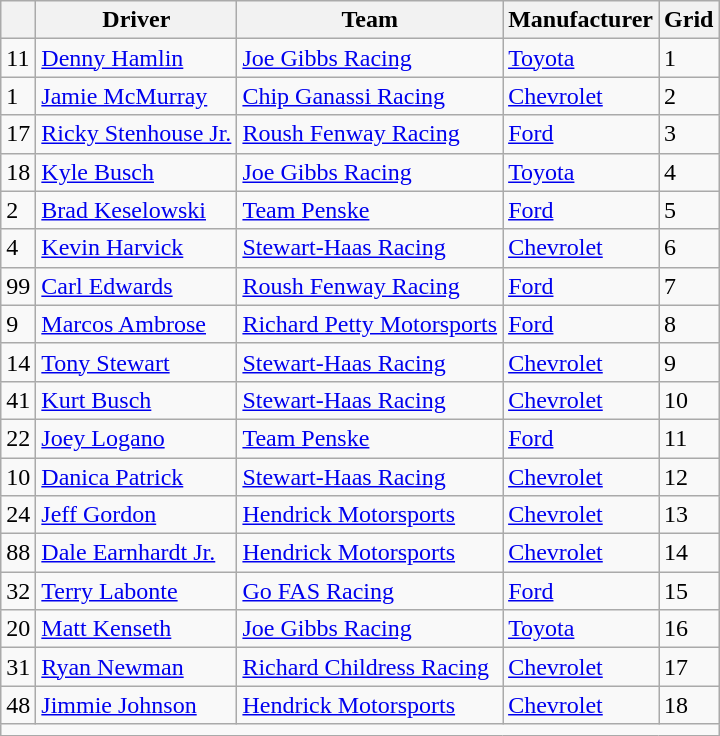<table class="wikitable">
<tr>
<th></th>
<th>Driver</th>
<th>Team</th>
<th>Manufacturer</th>
<th>Grid</th>
</tr>
<tr>
<td>11</td>
<td><a href='#'>Denny Hamlin</a></td>
<td><a href='#'>Joe Gibbs Racing</a></td>
<td><a href='#'>Toyota</a></td>
<td>1</td>
</tr>
<tr>
<td>1</td>
<td><a href='#'>Jamie McMurray</a></td>
<td><a href='#'>Chip Ganassi Racing</a></td>
<td><a href='#'>Chevrolet</a></td>
<td>2</td>
</tr>
<tr>
<td>17</td>
<td><a href='#'>Ricky Stenhouse Jr.</a></td>
<td><a href='#'>Roush Fenway Racing</a></td>
<td><a href='#'>Ford</a></td>
<td>3</td>
</tr>
<tr>
<td>18</td>
<td><a href='#'>Kyle Busch</a></td>
<td><a href='#'>Joe Gibbs Racing</a></td>
<td><a href='#'>Toyota</a></td>
<td>4</td>
</tr>
<tr>
<td>2</td>
<td><a href='#'>Brad Keselowski</a></td>
<td><a href='#'>Team Penske</a></td>
<td><a href='#'>Ford</a></td>
<td>5</td>
</tr>
<tr>
<td>4</td>
<td><a href='#'>Kevin Harvick</a></td>
<td><a href='#'>Stewart-Haas Racing</a></td>
<td><a href='#'>Chevrolet</a></td>
<td>6</td>
</tr>
<tr>
<td>99</td>
<td><a href='#'>Carl Edwards</a></td>
<td><a href='#'>Roush Fenway Racing</a></td>
<td><a href='#'>Ford</a></td>
<td>7</td>
</tr>
<tr>
<td>9</td>
<td><a href='#'>Marcos Ambrose</a></td>
<td><a href='#'>Richard Petty Motorsports</a></td>
<td><a href='#'>Ford</a></td>
<td>8</td>
</tr>
<tr>
<td>14</td>
<td><a href='#'>Tony Stewart</a></td>
<td><a href='#'>Stewart-Haas Racing</a></td>
<td><a href='#'>Chevrolet</a></td>
<td>9</td>
</tr>
<tr>
<td>41</td>
<td><a href='#'>Kurt Busch</a></td>
<td><a href='#'>Stewart-Haas Racing</a></td>
<td><a href='#'>Chevrolet</a></td>
<td>10</td>
</tr>
<tr>
<td>22</td>
<td><a href='#'>Joey Logano</a></td>
<td><a href='#'>Team Penske</a></td>
<td><a href='#'>Ford</a></td>
<td>11</td>
</tr>
<tr>
<td>10</td>
<td><a href='#'>Danica Patrick</a></td>
<td><a href='#'>Stewart-Haas Racing</a></td>
<td><a href='#'>Chevrolet</a></td>
<td>12</td>
</tr>
<tr>
<td>24</td>
<td><a href='#'>Jeff Gordon</a></td>
<td><a href='#'>Hendrick Motorsports</a></td>
<td><a href='#'>Chevrolet</a></td>
<td>13</td>
</tr>
<tr>
<td>88</td>
<td><a href='#'>Dale Earnhardt Jr.</a></td>
<td><a href='#'>Hendrick Motorsports</a></td>
<td><a href='#'>Chevrolet</a></td>
<td>14</td>
</tr>
<tr>
<td>32</td>
<td><a href='#'>Terry Labonte</a></td>
<td><a href='#'>Go FAS Racing</a></td>
<td><a href='#'>Ford</a></td>
<td>15</td>
</tr>
<tr>
<td>20</td>
<td><a href='#'>Matt Kenseth</a></td>
<td><a href='#'>Joe Gibbs Racing</a></td>
<td><a href='#'>Toyota</a></td>
<td>16</td>
</tr>
<tr>
<td>31</td>
<td><a href='#'>Ryan Newman</a></td>
<td><a href='#'>Richard Childress Racing</a></td>
<td><a href='#'>Chevrolet</a></td>
<td>17</td>
</tr>
<tr>
<td>48</td>
<td><a href='#'>Jimmie Johnson</a></td>
<td><a href='#'>Hendrick Motorsports</a></td>
<td><a href='#'>Chevrolet</a></td>
<td>18</td>
</tr>
<tr>
<td colspan="8"></td>
</tr>
</table>
